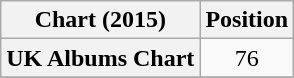<table class="wikitable sortable plainrowheaders" style="text-align:center">
<tr>
<th scope="col">Chart (2015)</th>
<th scope="col">Position</th>
</tr>
<tr>
<th scope="row">UK Albums Chart</th>
<td>76</td>
</tr>
<tr>
</tr>
</table>
